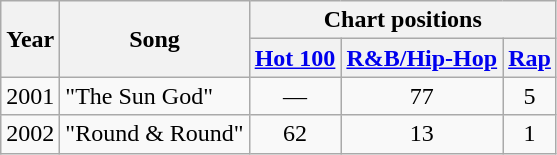<table class="wikitable">
<tr>
<th rowspan="2">Year</th>
<th rowspan="2">Song</th>
<th colspan="3">Chart positions</th>
</tr>
<tr>
<th><a href='#'>Hot 100</a></th>
<th><a href='#'>R&B/Hip-Hop</a></th>
<th><a href='#'>Rap</a></th>
</tr>
<tr>
<td>2001</td>
<td>"The Sun God"</td>
<td align="center">—</td>
<td align="center">77</td>
<td align="center">5</td>
</tr>
<tr>
<td>2002</td>
<td>"Round & Round"</td>
<td align="center">62</td>
<td align="center">13</td>
<td align="center">1</td>
</tr>
</table>
